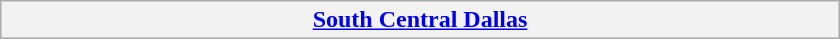<table class="wikitable" style="width:35em">
<tr>
<th colspan=3><a href='#'>South Central Dallas</a><br>
</th>
</tr>
</table>
